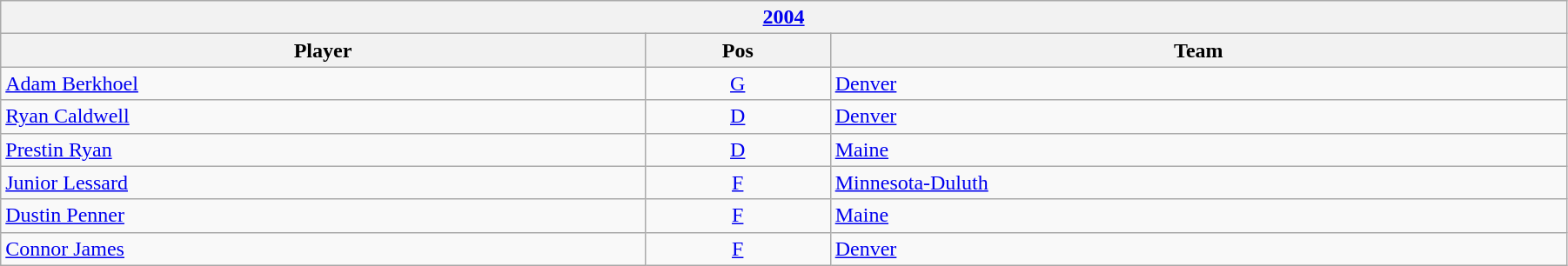<table class="wikitable" width=95%>
<tr>
<th colspan=3><a href='#'>2004</a></th>
</tr>
<tr>
<th>Player</th>
<th>Pos</th>
<th>Team</th>
</tr>
<tr>
<td><a href='#'>Adam Berkhoel</a></td>
<td style="text-align:center;"><a href='#'>G</a></td>
<td><a href='#'>Denver</a></td>
</tr>
<tr>
<td><a href='#'>Ryan Caldwell</a></td>
<td style="text-align:center;"><a href='#'>D</a></td>
<td><a href='#'>Denver</a></td>
</tr>
<tr>
<td><a href='#'>Prestin Ryan</a></td>
<td style="text-align:center;"><a href='#'>D</a></td>
<td><a href='#'>Maine</a></td>
</tr>
<tr>
<td><a href='#'>Junior Lessard</a></td>
<td style="text-align:center;"><a href='#'>F</a></td>
<td><a href='#'>Minnesota-Duluth</a></td>
</tr>
<tr>
<td><a href='#'>Dustin Penner</a></td>
<td style="text-align:center;"><a href='#'>F</a></td>
<td><a href='#'>Maine</a></td>
</tr>
<tr>
<td><a href='#'>Connor James</a></td>
<td style="text-align:center;"><a href='#'>F</a></td>
<td><a href='#'>Denver</a></td>
</tr>
</table>
